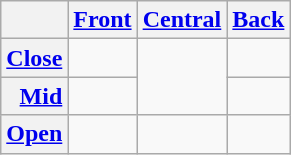<table class="wikitable" style="text-align:center;">
<tr>
<th></th>
<th><a href='#'>Front</a></th>
<th><a href='#'>Central</a></th>
<th><a href='#'>Back</a></th>
</tr>
<tr>
<th style="text-align: right;"><a href='#'>Close</a></th>
<td></td>
<td rowspan=2></td>
<td></td>
</tr>
<tr>
<th style="text-align: right;"><a href='#'>Mid</a></th>
<td></td>
<td></td>
</tr>
<tr>
<th style="text-align: right;"><a href='#'>Open</a></th>
<td></td>
<td></td>
<td></td>
</tr>
</table>
